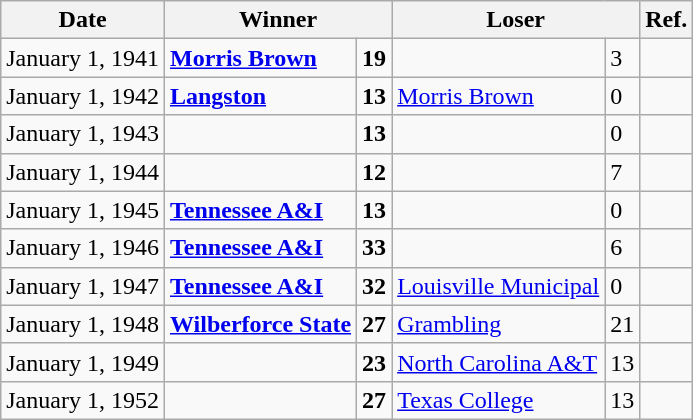<table class="wikitable">
<tr>
<th>Date</th>
<th colspan="2">Winner</th>
<th colspan="2">Loser</th>
<th>Ref.</th>
</tr>
<tr>
<td>January 1, 1941</td>
<td><strong><a href='#'>Morris Brown</a></strong></td>
<td><strong>19</strong></td>
<td></td>
<td>3</td>
<td></td>
</tr>
<tr>
<td>January 1, 1942</td>
<td><strong> <a href='#'>Langston</a></strong></td>
<td><strong>13</strong></td>
<td><a href='#'>Morris Brown</a></td>
<td>0</td>
<td></td>
</tr>
<tr>
<td>January 1, 1943</td>
<td><strong></strong></td>
<td><strong>13</strong></td>
<td></td>
<td>0</td>
<td></td>
</tr>
<tr>
<td>January 1, 1944</td>
<td><strong></strong></td>
<td><strong>12</strong></td>
<td></td>
<td>7</td>
<td></td>
</tr>
<tr>
<td>January 1, 1945</td>
<td><strong><a href='#'>Tennessee A&I</a></strong></td>
<td><strong>13</strong></td>
<td></td>
<td>0</td>
<td></td>
</tr>
<tr>
<td>January 1, 1946</td>
<td><strong><a href='#'>Tennessee A&I</a></strong></td>
<td><strong>33</strong></td>
<td></td>
<td>6</td>
<td></td>
</tr>
<tr>
<td>January 1, 1947</td>
<td><strong><a href='#'>Tennessee A&I</a></strong></td>
<td><strong>32</strong></td>
<td><a href='#'>Louisville Municipal</a></td>
<td>0</td>
<td></td>
</tr>
<tr>
<td>January 1, 1948</td>
<td><strong><a href='#'>Wilberforce State</a></strong></td>
<td><strong>27</strong></td>
<td><a href='#'>Grambling</a></td>
<td>21</td>
<td></td>
</tr>
<tr>
<td>January 1, 1949</td>
<td><strong></strong></td>
<td><strong>23</strong></td>
<td><a href='#'>North Carolina A&T</a></td>
<td>13</td>
<td></td>
</tr>
<tr>
<td>January 1, 1952</td>
<td><strong></strong></td>
<td><strong>27</strong></td>
<td><a href='#'>Texas College</a></td>
<td>13</td>
<td></td>
</tr>
</table>
